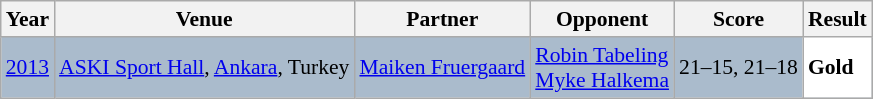<table class="sortable wikitable" style="font-size: 90%;">
<tr>
<th>Year</th>
<th>Venue</th>
<th>Partner</th>
<th>Opponent</th>
<th>Score</th>
<th>Result</th>
</tr>
<tr style="background:#AABBCC">
<td align="center"><a href='#'>2013</a></td>
<td align="left"><a href='#'>ASKI Sport Hall</a>, <a href='#'>Ankara</a>, Turkey</td>
<td align="left"> <a href='#'>Maiken Fruergaard</a></td>
<td align="left"> <a href='#'>Robin Tabeling</a><br> <a href='#'>Myke Halkema</a></td>
<td align="left">21–15, 21–18</td>
<td style="text-align:left; background:white"> <strong>Gold</strong></td>
</tr>
</table>
